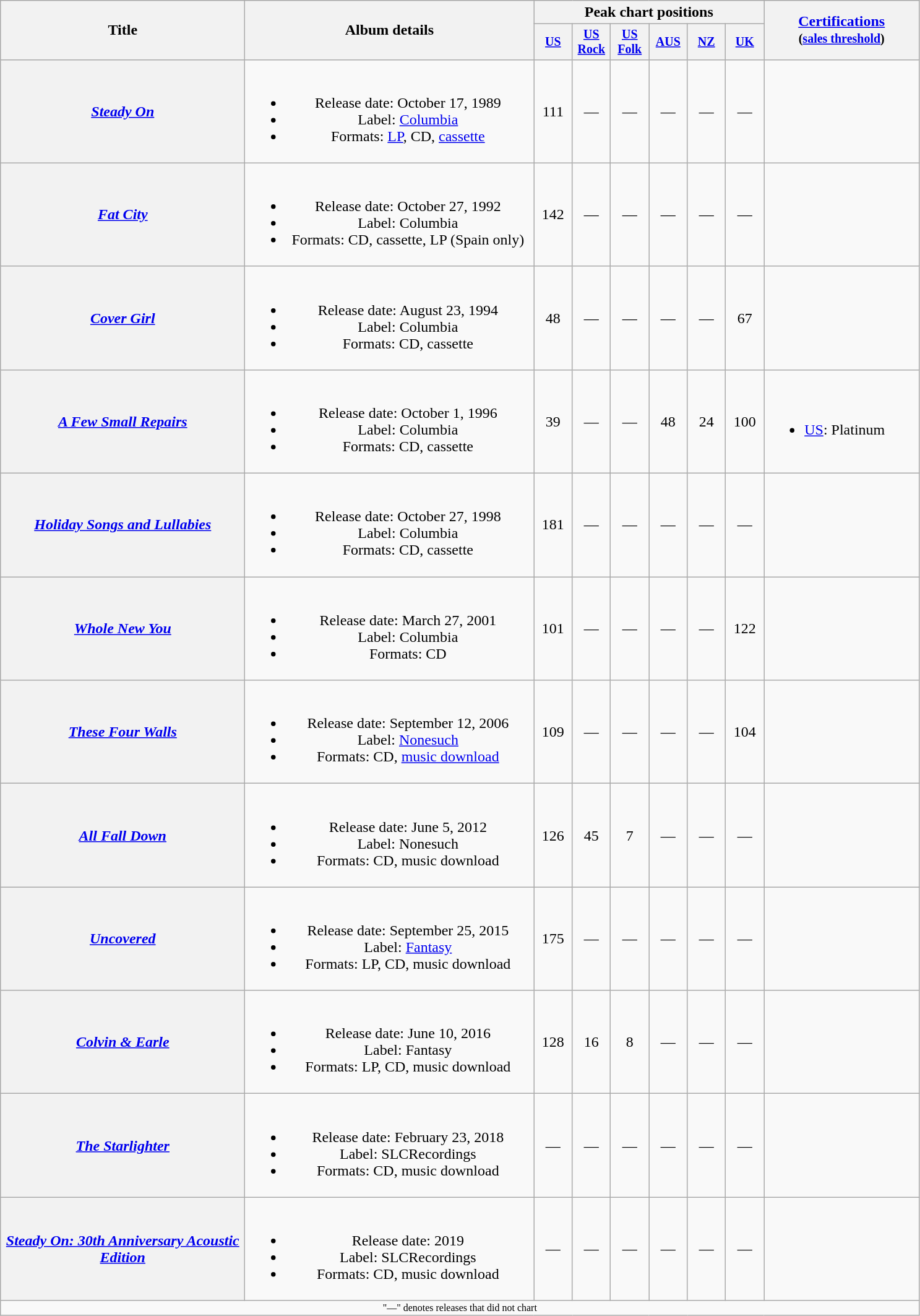<table class="wikitable plainrowheaders" style="text-align:center;">
<tr>
<th rowspan="2" style="width:16em;">Title</th>
<th rowspan="2" style="width:19em;">Album details</th>
<th colspan="6">Peak chart positions</th>
<th rowspan="2" style="width:10em;"><a href='#'>Certifications</a><br><small>(<a href='#'>sales threshold</a>)</small></th>
</tr>
<tr style="font-size:smaller;">
<th width="35"><a href='#'>US</a><br></th>
<th width="35"><a href='#'>US<br>Rock</a><br></th>
<th width="35"><a href='#'>US<br>Folk</a><br></th>
<th width="35"><a href='#'>AUS</a><br></th>
<th width="35"><a href='#'>NZ</a><br></th>
<th width="35"><a href='#'>UK</a><br></th>
</tr>
<tr>
<th scope="row"><em><a href='#'>Steady On</a></em></th>
<td><br><ul><li>Release date: October 17, 1989</li><li>Label: <a href='#'>Columbia</a></li><li>Formats: <a href='#'>LP</a>, CD, <a href='#'>cassette</a></li></ul></td>
<td>111</td>
<td>—</td>
<td>—</td>
<td>—</td>
<td>—</td>
<td>—</td>
<td></td>
</tr>
<tr>
<th scope="row"><em><a href='#'>Fat City</a></em></th>
<td><br><ul><li>Release date: October 27, 1992</li><li>Label: Columbia</li><li>Formats: CD, cassette, LP (Spain only)</li></ul></td>
<td>142</td>
<td>—</td>
<td>—</td>
<td>—</td>
<td>—</td>
<td>—</td>
<td></td>
</tr>
<tr>
<th scope="row"><em><a href='#'>Cover Girl</a></em></th>
<td><br><ul><li>Release date: August 23, 1994</li><li>Label: Columbia</li><li>Formats: CD, cassette</li></ul></td>
<td>48</td>
<td>—</td>
<td>—</td>
<td>—</td>
<td>—</td>
<td>67</td>
<td></td>
</tr>
<tr>
<th scope="row"><em><a href='#'>A Few Small Repairs</a></em></th>
<td><br><ul><li>Release date: October 1, 1996</li><li>Label: Columbia</li><li>Formats: CD, cassette</li></ul></td>
<td>39</td>
<td>—</td>
<td>—</td>
<td>48</td>
<td>24</td>
<td>100</td>
<td align="left"><br><ul><li><a href='#'>US</a>: Platinum</li></ul></td>
</tr>
<tr>
<th scope="row"><em><a href='#'>Holiday Songs and Lullabies</a></em></th>
<td><br><ul><li>Release date: October 27, 1998</li><li>Label: Columbia</li><li>Formats: CD, cassette</li></ul></td>
<td>181</td>
<td>—</td>
<td>—</td>
<td>—</td>
<td>—</td>
<td>—</td>
<td></td>
</tr>
<tr>
<th scope="row"><em><a href='#'>Whole New You</a></em></th>
<td><br><ul><li>Release date: March 27, 2001</li><li>Label: Columbia</li><li>Formats: CD</li></ul></td>
<td>101</td>
<td>—</td>
<td>—</td>
<td>—</td>
<td>—</td>
<td>122</td>
<td></td>
</tr>
<tr>
<th scope="row"><em><a href='#'>These Four Walls</a></em></th>
<td><br><ul><li>Release date: September 12, 2006</li><li>Label: <a href='#'>Nonesuch</a></li><li>Formats: CD, <a href='#'>music download</a></li></ul></td>
<td>109</td>
<td>—</td>
<td>—</td>
<td>—</td>
<td>—</td>
<td>104</td>
<td></td>
</tr>
<tr>
<th scope="row"><em><a href='#'>All Fall Down</a></em></th>
<td><br><ul><li>Release date: June 5, 2012</li><li>Label: Nonesuch</li><li>Formats: CD, music download</li></ul></td>
<td>126</td>
<td>45</td>
<td>7</td>
<td>—</td>
<td>—</td>
<td>—</td>
<td></td>
</tr>
<tr>
<th scope="row"><em><a href='#'>Uncovered</a></em></th>
<td><br><ul><li>Release date: September 25, 2015</li><li>Label: <a href='#'>Fantasy</a></li><li>Formats: LP, CD, music download</li></ul></td>
<td>175</td>
<td>—</td>
<td>—</td>
<td>—</td>
<td>—</td>
<td>—</td>
<td></td>
</tr>
<tr>
<th scope="row"><em><a href='#'>Colvin & Earle</a></em><br></th>
<td><br><ul><li>Release date: June 10, 2016</li><li>Label: Fantasy</li><li>Formats: LP, CD, music download</li></ul></td>
<td>128</td>
<td>16</td>
<td>8</td>
<td>—</td>
<td>—</td>
<td>—</td>
<td></td>
</tr>
<tr>
<th scope="row"><em><a href='#'>The Starlighter</a></em></th>
<td><br><ul><li>Release date: February 23, 2018</li><li>Label: SLCRecordings</li><li>Formats: CD, music download</li></ul></td>
<td>—</td>
<td>—</td>
<td>—</td>
<td>—</td>
<td>—</td>
<td>—</td>
<td></td>
</tr>
<tr>
<th scope="row"><em><a href='#'>Steady On: 30th Anniversary Acoustic Edition</a></em></th>
<td><br><ul><li>Release date: 2019</li><li>Label: SLCRecordings</li><li>Formats: CD, music download</li></ul></td>
<td>—</td>
<td>—</td>
<td>—</td>
<td>—</td>
<td>—</td>
<td>—</td>
<td></td>
</tr>
<tr>
<td colspan="12" style="font-size:8pt">"—" denotes releases that did not chart</td>
</tr>
</table>
